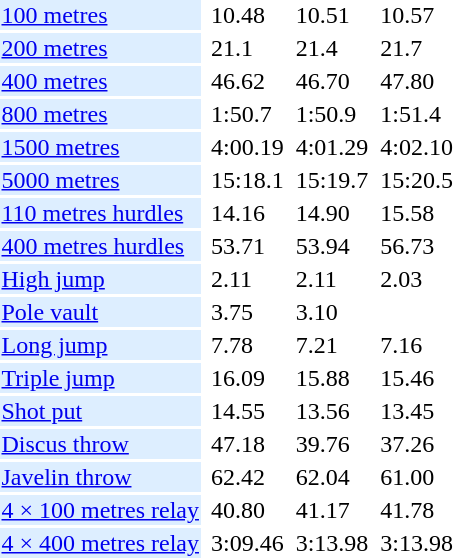<table>
<tr>
<td bgcolor = DDEEFF><a href='#'>100 metres</a></td>
<td></td>
<td>10.48</td>
<td></td>
<td>10.51</td>
<td></td>
<td>10.57</td>
</tr>
<tr>
<td bgcolor = DDEEFF><a href='#'>200 metres</a></td>
<td></td>
<td>21.1</td>
<td></td>
<td>21.4</td>
<td></td>
<td>21.7</td>
</tr>
<tr>
<td bgcolor = DDEEFF><a href='#'>400 metres</a></td>
<td></td>
<td>46.62</td>
<td></td>
<td>46.70</td>
<td></td>
<td>47.80</td>
</tr>
<tr>
<td bgcolor = DDEEFF><a href='#'>800 metres</a></td>
<td></td>
<td>1:50.7</td>
<td></td>
<td>1:50.9</td>
<td></td>
<td>1:51.4</td>
</tr>
<tr>
<td bgcolor = DDEEFF><a href='#'>1500 metres</a></td>
<td></td>
<td>4:00.19</td>
<td></td>
<td>4:01.29</td>
<td></td>
<td>4:02.10</td>
</tr>
<tr>
<td bgcolor = DDEEFF><a href='#'>5000 metres</a></td>
<td></td>
<td>15:18.1</td>
<td></td>
<td>15:19.7</td>
<td></td>
<td>15:20.5</td>
</tr>
<tr>
<td bgcolor = DDEEFF><a href='#'>110 metres hurdles</a></td>
<td></td>
<td>14.16</td>
<td></td>
<td>14.90</td>
<td></td>
<td>15.58</td>
</tr>
<tr>
<td bgcolor = DDEEFF><a href='#'>400 metres hurdles</a></td>
<td></td>
<td>53.71</td>
<td></td>
<td>53.94</td>
<td></td>
<td>56.73</td>
</tr>
<tr>
<td bgcolor = DDEEFF><a href='#'>High jump</a></td>
<td></td>
<td>2.11</td>
<td></td>
<td>2.11</td>
<td></td>
<td>2.03</td>
</tr>
<tr>
<td bgcolor = DDEEFF><a href='#'>Pole vault</a></td>
<td></td>
<td>3.75</td>
<td></td>
<td>3.10</td>
<td></td>
<td></td>
</tr>
<tr>
<td bgcolor = DDEEFF><a href='#'>Long jump</a></td>
<td></td>
<td>7.78</td>
<td></td>
<td>7.21</td>
<td></td>
<td>7.16</td>
</tr>
<tr>
<td bgcolor = DDEEFF><a href='#'>Triple jump</a></td>
<td></td>
<td>16.09</td>
<td></td>
<td>15.88</td>
<td></td>
<td>15.46</td>
</tr>
<tr>
<td bgcolor = DDEEFF><a href='#'>Shot put</a></td>
<td></td>
<td>14.55</td>
<td></td>
<td>13.56</td>
<td></td>
<td>13.45</td>
</tr>
<tr>
<td bgcolor = DDEEFF><a href='#'>Discus throw</a></td>
<td></td>
<td>47.18</td>
<td></td>
<td>39.76</td>
<td></td>
<td>37.26</td>
</tr>
<tr>
<td bgcolor = DDEEFF><a href='#'>Javelin throw</a></td>
<td></td>
<td>62.42</td>
<td></td>
<td>62.04</td>
<td></td>
<td>61.00</td>
</tr>
<tr>
<td bgcolor = DDEEFF><a href='#'>4 × 100 metres relay</a></td>
<td></td>
<td>40.80</td>
<td></td>
<td>41.17</td>
<td></td>
<td>41.78</td>
</tr>
<tr>
<td bgcolor = DDEEFF><a href='#'>4 × 400 metres relay</a></td>
<td></td>
<td>3:09.46</td>
<td></td>
<td>3:13.98</td>
<td></td>
<td>3:13.98</td>
</tr>
</table>
